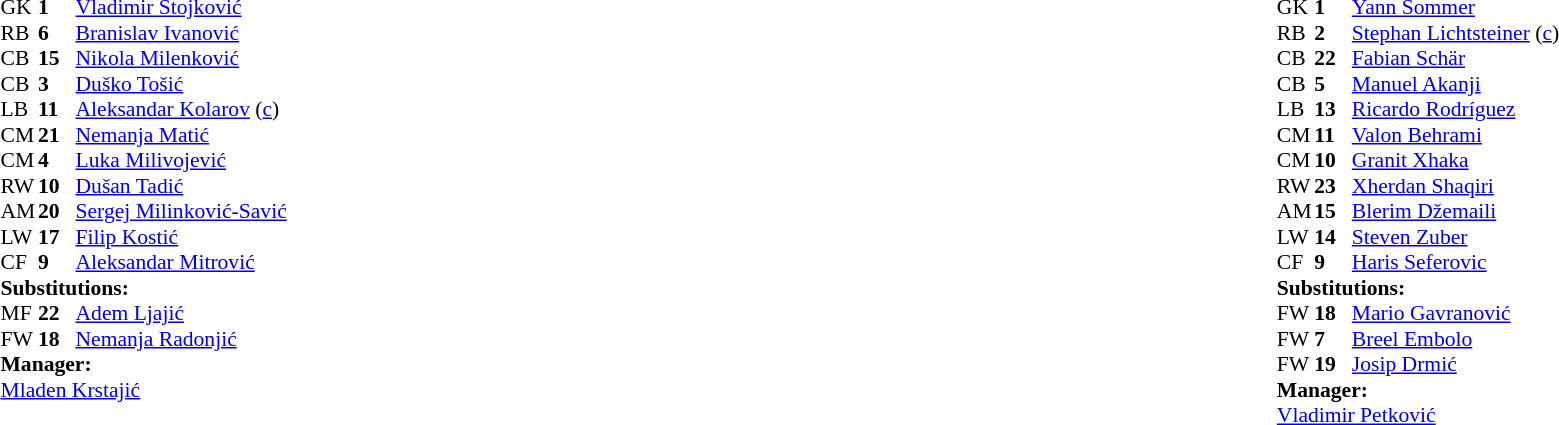<table width="100%">
<tr>
<td valign="top" width="40%"><br><table style="font-size:90%" cellspacing="0" cellpadding="0">
<tr>
<th width=25></th>
<th width=25></th>
</tr>
<tr>
<td>GK</td>
<td><strong>1</strong></td>
<td><a href='#'>Vladimir Stojković</a></td>
</tr>
<tr>
<td>RB</td>
<td><strong>6</strong></td>
<td><a href='#'>Branislav Ivanović</a></td>
</tr>
<tr>
<td>CB</td>
<td><strong>15</strong></td>
<td><a href='#'>Nikola Milenković</a></td>
</tr>
<tr>
<td>CB</td>
<td><strong>3</strong></td>
<td><a href='#'>Duško Tošić</a></td>
</tr>
<tr>
<td>LB</td>
<td><strong>11</strong></td>
<td><a href='#'>Aleksandar Kolarov</a> (<a href='#'>c</a>)</td>
</tr>
<tr>
<td>CM</td>
<td><strong>21</strong></td>
<td><a href='#'>Nemanja Matić</a></td>
<td></td>
</tr>
<tr>
<td>CM</td>
<td><strong>4</strong></td>
<td><a href='#'>Luka Milivojević</a></td>
<td></td>
<td></td>
</tr>
<tr>
<td>RW</td>
<td><strong>10</strong></td>
<td><a href='#'>Dušan Tadić</a></td>
</tr>
<tr>
<td>AM</td>
<td><strong>20</strong></td>
<td><a href='#'>Sergej Milinković-Savić</a></td>
<td></td>
</tr>
<tr>
<td>LW</td>
<td><strong>17</strong></td>
<td><a href='#'>Filip Kostić</a></td>
<td></td>
<td></td>
</tr>
<tr>
<td>CF</td>
<td><strong>9</strong></td>
<td><a href='#'>Aleksandar Mitrović</a></td>
<td></td>
</tr>
<tr>
<td colspan=3><strong>Substitutions:</strong></td>
</tr>
<tr>
<td>MF</td>
<td><strong>22</strong></td>
<td><a href='#'>Adem Ljajić</a></td>
<td></td>
<td></td>
</tr>
<tr>
<td>FW</td>
<td><strong>18</strong></td>
<td><a href='#'>Nemanja Radonjić</a></td>
<td></td>
<td></td>
</tr>
<tr>
<td colspan=3><strong>Manager:</strong></td>
</tr>
<tr>
<td colspan=3><a href='#'>Mladen Krstajić</a></td>
</tr>
</table>
</td>
<td valign="top"></td>
<td valign="top" width="50%"><br><table style="font-size:90%; margin:auto" cellspacing="0" cellpadding="0">
<tr>
<th width=25></th>
<th width=25></th>
</tr>
<tr>
<td>GK</td>
<td><strong>1</strong></td>
<td><a href='#'>Yann Sommer</a></td>
</tr>
<tr>
<td>RB</td>
<td><strong>2</strong></td>
<td><a href='#'>Stephan Lichtsteiner</a> (<a href='#'>c</a>)</td>
</tr>
<tr>
<td>CB</td>
<td><strong>22</strong></td>
<td><a href='#'>Fabian Schär</a></td>
</tr>
<tr>
<td>CB</td>
<td><strong>5</strong></td>
<td><a href='#'>Manuel Akanji</a></td>
</tr>
<tr>
<td>LB</td>
<td><strong>13</strong></td>
<td><a href='#'>Ricardo Rodríguez</a></td>
</tr>
<tr>
<td>CM</td>
<td><strong>11</strong></td>
<td><a href='#'>Valon Behrami</a></td>
</tr>
<tr>
<td>CM</td>
<td><strong>10</strong></td>
<td><a href='#'>Granit Xhaka</a></td>
</tr>
<tr>
<td>RW</td>
<td><strong>23</strong></td>
<td><a href='#'>Xherdan Shaqiri</a></td>
<td></td>
</tr>
<tr>
<td>AM</td>
<td><strong>15</strong></td>
<td><a href='#'>Blerim Džemaili</a></td>
<td></td>
<td></td>
</tr>
<tr>
<td>LW</td>
<td><strong>14</strong></td>
<td><a href='#'>Steven Zuber</a></td>
<td></td>
<td></td>
</tr>
<tr>
<td>CF</td>
<td><strong>9</strong></td>
<td><a href='#'>Haris Seferovic</a></td>
<td></td>
<td></td>
</tr>
<tr>
<td colspan=3><strong>Substitutions:</strong></td>
</tr>
<tr>
<td>FW</td>
<td><strong>18</strong></td>
<td><a href='#'>Mario Gavranović</a></td>
<td></td>
<td></td>
</tr>
<tr>
<td>FW</td>
<td><strong>7</strong></td>
<td><a href='#'>Breel Embolo</a></td>
<td></td>
<td></td>
</tr>
<tr>
<td>FW</td>
<td><strong>19</strong></td>
<td><a href='#'>Josip Drmić</a></td>
<td></td>
<td></td>
</tr>
<tr>
<td colspan=3><strong>Manager:</strong></td>
</tr>
<tr>
<td colspan=3><a href='#'>Vladimir Petković</a></td>
</tr>
</table>
</td>
</tr>
</table>
